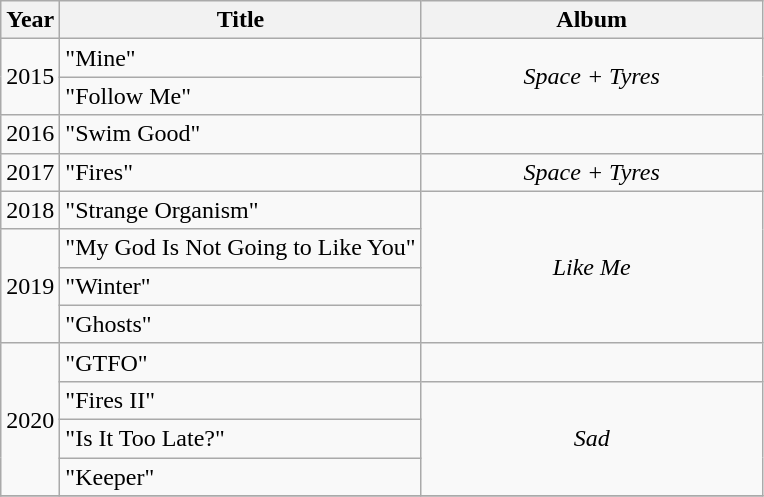<table class="wikitable" style="text-align:center;">
<tr>
<th scope="col">Year</th>
<th scope="col">Title</th>
<th scope="col" width="220">Album</th>
</tr>
<tr>
<td rowspan="2">2015</td>
<td align="left">"Mine"</td>
<td rowspan="2"><em>Space + Tyres</em></td>
</tr>
<tr>
<td align="left">"Follow Me"</td>
</tr>
<tr>
<td>2016</td>
<td align="left">"Swim Good"</td>
<td></td>
</tr>
<tr>
<td>2017</td>
<td align="left">"Fires"</td>
<td><em>Space + Tyres</em></td>
</tr>
<tr>
<td>2018</td>
<td align="left">"Strange Organism"</td>
<td rowspan="4"><em>Like Me</em></td>
</tr>
<tr>
<td rowspan="3">2019</td>
<td align="left">"My God Is Not Going to Like You"</td>
</tr>
<tr>
<td align="left">"Winter" </td>
</tr>
<tr>
<td align="left">"Ghosts"</td>
</tr>
<tr>
<td rowspan="4">2020</td>
<td align="left">"GTFO"</td>
<td></td>
</tr>
<tr>
<td align="left">"Fires II"</td>
<td rowspan="3"><em>Sad</em></td>
</tr>
<tr>
<td align="left">"Is It Too Late?"</td>
</tr>
<tr>
<td align="left">"Keeper"</td>
</tr>
<tr>
</tr>
</table>
